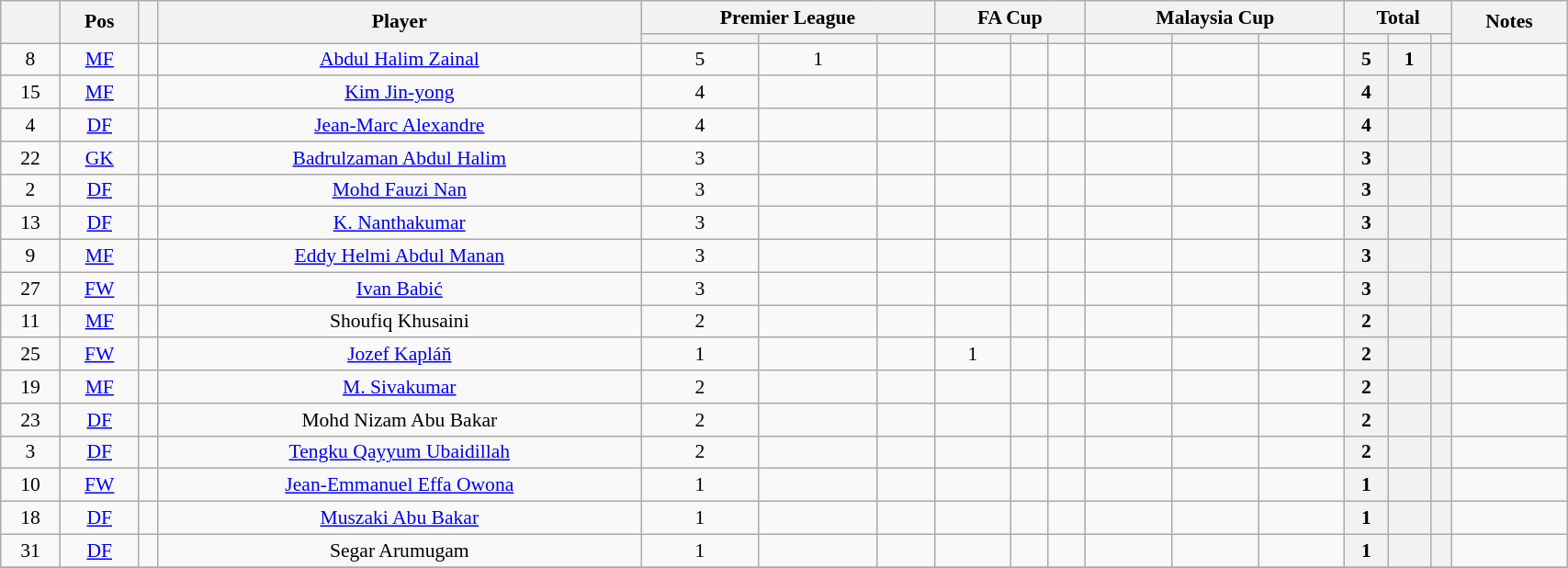<table class="wikitable sortable" style="text-align:Center; font-size:90%; width:90%;">
<tr>
<th rowspan="2"></th>
<th rowspan="2">Pos</th>
<th rowspan="2"></th>
<th rowspan="2">Player</th>
<th colspan="3">Premier League</th>
<th colspan="3">FA Cup</th>
<th colspan="3">Malaysia Cup</th>
<th colspan="3">Total</th>
<th rowspan="2">Notes</th>
</tr>
<tr>
<th></th>
<th></th>
<th></th>
<th></th>
<th></th>
<th></th>
<th></th>
<th></th>
<th></th>
<th></th>
<th></th>
<th></th>
</tr>
<tr>
<td>8</td>
<td><a href='#'>MF</a></td>
<td></td>
<td><a href='#'>Abdul Halim Zainal</a></td>
<td>5</td>
<td>1</td>
<td></td>
<td></td>
<td></td>
<td></td>
<td></td>
<td></td>
<td></td>
<th>5</th>
<th>1</th>
<th></th>
<td></td>
</tr>
<tr>
<td>15</td>
<td><a href='#'>MF</a></td>
<td></td>
<td><a href='#'>Kim Jin-yong</a></td>
<td>4</td>
<td></td>
<td></td>
<td></td>
<td></td>
<td></td>
<td></td>
<td></td>
<td></td>
<th>4</th>
<th></th>
<th></th>
<td></td>
</tr>
<tr>
<td>4</td>
<td><a href='#'>DF</a></td>
<td></td>
<td><a href='#'>Jean-Marc Alexandre</a></td>
<td>4</td>
<td></td>
<td></td>
<td></td>
<td></td>
<td></td>
<td></td>
<td></td>
<td></td>
<th>4</th>
<th></th>
<th></th>
<td></td>
</tr>
<tr>
<td>22</td>
<td><a href='#'>GK</a></td>
<td></td>
<td><a href='#'>Badrulzaman Abdul Halim</a></td>
<td>3</td>
<td></td>
<td></td>
<td></td>
<td></td>
<td></td>
<td></td>
<td></td>
<td></td>
<th>3</th>
<th></th>
<th></th>
<td></td>
</tr>
<tr>
<td>2</td>
<td><a href='#'>DF</a></td>
<td></td>
<td><a href='#'>Mohd Fauzi Nan</a></td>
<td>3</td>
<td></td>
<td></td>
<td></td>
<td></td>
<td></td>
<td></td>
<td></td>
<td></td>
<th>3</th>
<th></th>
<th></th>
<td></td>
</tr>
<tr>
<td>13</td>
<td><a href='#'>DF</a></td>
<td></td>
<td><a href='#'>K. Nanthakumar</a></td>
<td>3</td>
<td></td>
<td></td>
<td></td>
<td></td>
<td></td>
<td></td>
<td></td>
<td></td>
<th>3</th>
<th></th>
<th></th>
<td></td>
</tr>
<tr>
<td>9</td>
<td><a href='#'>MF</a></td>
<td></td>
<td><a href='#'>Eddy Helmi Abdul Manan</a></td>
<td>3</td>
<td></td>
<td></td>
<td></td>
<td></td>
<td></td>
<td></td>
<td></td>
<td></td>
<th>3</th>
<th></th>
<th></th>
<td></td>
</tr>
<tr>
<td>27</td>
<td><a href='#'>FW</a></td>
<td></td>
<td><a href='#'>Ivan Babić</a></td>
<td>3</td>
<td></td>
<td></td>
<td></td>
<td></td>
<td></td>
<td></td>
<td></td>
<td></td>
<th>3</th>
<th></th>
<th></th>
<td></td>
</tr>
<tr>
<td>11</td>
<td><a href='#'>MF</a></td>
<td></td>
<td>Shoufiq Khusaini</td>
<td>2</td>
<td></td>
<td></td>
<td></td>
<td></td>
<td></td>
<td></td>
<td></td>
<td></td>
<th>2</th>
<th></th>
<th></th>
<td></td>
</tr>
<tr>
<td>25</td>
<td><a href='#'>FW</a></td>
<td></td>
<td><a href='#'>Jozef Kapláň</a></td>
<td>1</td>
<td></td>
<td></td>
<td>1</td>
<td></td>
<td></td>
<td></td>
<td></td>
<td></td>
<th>2</th>
<th></th>
<th></th>
<td></td>
</tr>
<tr>
<td>19</td>
<td><a href='#'>MF</a></td>
<td></td>
<td><a href='#'>M. Sivakumar</a></td>
<td>2</td>
<td></td>
<td></td>
<td></td>
<td></td>
<td></td>
<td></td>
<td></td>
<td></td>
<th>2</th>
<th></th>
<th></th>
<td></td>
</tr>
<tr>
<td>23</td>
<td><a href='#'>DF</a></td>
<td></td>
<td>Mohd Nizam Abu Bakar</td>
<td>2</td>
<td></td>
<td></td>
<td></td>
<td></td>
<td></td>
<td></td>
<td></td>
<td></td>
<th>2</th>
<th></th>
<th></th>
<td></td>
</tr>
<tr>
<td>3</td>
<td><a href='#'>DF</a></td>
<td></td>
<td><a href='#'>Tengku Qayyum Ubaidillah</a></td>
<td>2</td>
<td></td>
<td></td>
<td></td>
<td></td>
<td></td>
<td></td>
<td></td>
<td></td>
<th>2</th>
<th></th>
<th></th>
<td></td>
</tr>
<tr>
<td>10</td>
<td><a href='#'>FW</a></td>
<td></td>
<td><a href='#'>Jean-Emmanuel Effa Owona</a></td>
<td>1</td>
<td></td>
<td></td>
<td></td>
<td></td>
<td></td>
<td></td>
<td></td>
<td></td>
<th>1</th>
<th></th>
<th></th>
<td></td>
</tr>
<tr>
<td>18</td>
<td><a href='#'>DF</a></td>
<td></td>
<td><a href='#'>Muszaki Abu Bakar</a></td>
<td>1</td>
<td></td>
<td></td>
<td></td>
<td></td>
<td></td>
<td></td>
<td></td>
<td></td>
<th>1</th>
<th></th>
<th></th>
<td></td>
</tr>
<tr>
<td>31</td>
<td><a href='#'>DF</a></td>
<td></td>
<td>Segar Arumugam</td>
<td>1</td>
<td></td>
<td></td>
<td></td>
<td></td>
<td></td>
<td></td>
<td></td>
<td></td>
<th>1</th>
<th></th>
<th></th>
<td></td>
</tr>
<tr>
</tr>
</table>
